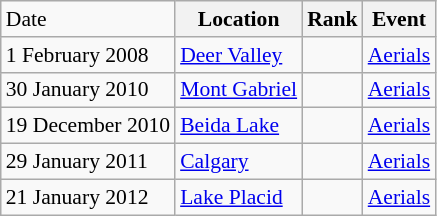<table class="wikitable sortable" style="font-size:90%" style="text-align:center">
<tr>
<td>Date</td>
<th>Location</th>
<th>Rank</th>
<th>Event</th>
</tr>
<tr>
<td>1 February 2008</td>
<td><a href='#'>Deer Valley</a></td>
<td></td>
<td><a href='#'>Aerials</a></td>
</tr>
<tr>
<td>30 January 2010</td>
<td><a href='#'>Mont Gabriel</a></td>
<td></td>
<td><a href='#'>Aerials</a></td>
</tr>
<tr>
<td>19 December 2010</td>
<td><a href='#'>Beida Lake</a></td>
<td></td>
<td><a href='#'>Aerials</a></td>
</tr>
<tr>
<td>29 January 2011</td>
<td><a href='#'>Calgary</a></td>
<td></td>
<td><a href='#'>Aerials</a></td>
</tr>
<tr>
<td>21 January 2012</td>
<td><a href='#'>Lake Placid</a></td>
<td></td>
<td><a href='#'>Aerials</a></td>
</tr>
</table>
